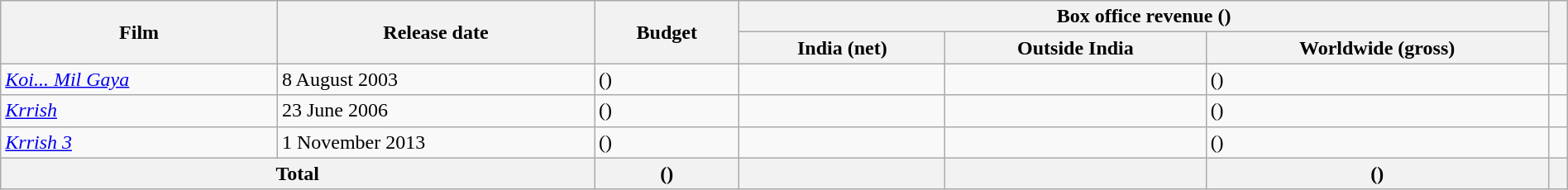<table class="wikitable" style="width:100%;">
<tr>
<th rowspan="2" style="text-align:center;">Film</th>
<th rowspan="2" style="text-align:center;">Release date</th>
<th rowspan="2" style="text-align:center;">Budget</th>
<th colspan="3" style="text-align:center;">Box office revenue ()</th>
<th rowspan="2" style="text-align:center;"></th>
</tr>
<tr>
<th style="text-align:center;">India (net)</th>
<th style="text-align:center;">Outside India</th>
<th style="text-align:center;">Worldwide (gross)</th>
</tr>
<tr>
<td><em><a href='#'>Koi... Mil Gaya</a></em></td>
<td>8 August 2003</td>
<td> ()</td>
<td></td>
<td></td>
<td> ()</td>
<td></td>
</tr>
<tr>
<td><em><a href='#'>Krrish</a></em></td>
<td>23 June 2006</td>
<td> ()</td>
<td></td>
<td></td>
<td> ()</td>
<td></td>
</tr>
<tr>
<td><em><a href='#'>Krrish 3</a></em></td>
<td>1 November 2013</td>
<td> ()</td>
<td></td>
<td></td>
<td> ()</td>
<td></td>
</tr>
<tr>
<th colspan="2">Total</th>
<th> ()</th>
<th></th>
<th></th>
<th> ()</th>
<th></th>
</tr>
</table>
